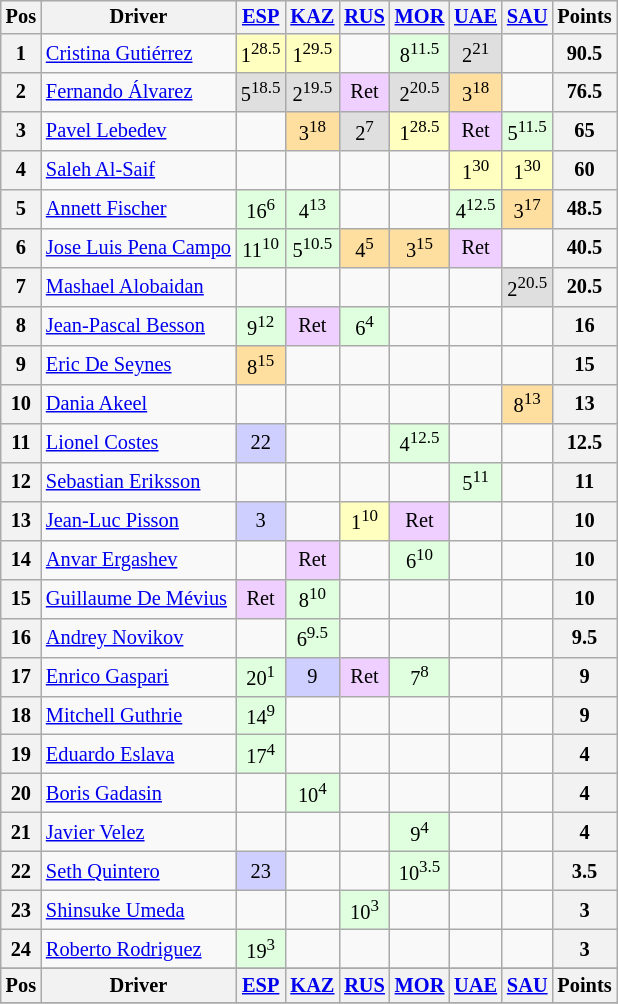<table class="wikitable" style="font-size: 85%; text-align: center; display: inline-table;">
<tr valign="top">
<th valign="middle">Pos</th>
<th valign="middle">Driver</th>
<th><a href='#'>ESP</a><br></th>
<th><a href='#'>KAZ</a><br></th>
<th><a href='#'>RUS</a><br></th>
<th><a href='#'>MOR</a><br></th>
<th><a href='#'>UAE</a><br></th>
<th><a href='#'>SAU</a><br></th>
<th valign="middle">Points</th>
</tr>
<tr>
<th>1</th>
<td align=left> <a href='#'>Cristina Gutiérrez</a></td>
<td style="background:#ffffbf;">1<sup>28.5</sup></td>
<td style="background:#ffffbf;">1<sup>29.5</sup></td>
<td></td>
<td style="background:#dfffdf;">8<sup>11.5</sup></td>
<td style="background:#dfdfdf;">2<sup>21</sup></td>
<td></td>
<th>90.5</th>
</tr>
<tr>
<th>2</th>
<td align=left> <a href='#'>Fernando Álvarez</a></td>
<td style="background:#dfdfdf;">5<sup>18.5</sup></td>
<td style="background:#dfdfdf;">2<sup>19.5</sup></td>
<td style="background:#efcfff;">Ret</td>
<td style="background:#dfdfdf;">2<sup>20.5</sup></td>
<td style="background:#ffdf9f;">3<sup>18</sup></td>
<td></td>
<th>76.5</th>
</tr>
<tr>
<th>3</th>
<td align=left> <a href='#'>Pavel Lebedev</a></td>
<td></td>
<td style="background:#ffdf9f;">3<sup>18</sup></td>
<td style="background:#dfdfdf;">2<sup>7</sup></td>
<td style="background:#ffffbf;">1<sup>28.5</sup></td>
<td style="background:#efcfff;">Ret</td>
<td style="background:#dfffdf;">5<sup>11.5</sup></td>
<th>65</th>
</tr>
<tr>
<th>4</th>
<td align=left> <a href='#'>Saleh Al-Saif</a></td>
<td></td>
<td></td>
<td></td>
<td></td>
<td style="background:#ffffbf;">1<sup>30</sup></td>
<td style="background:#ffffbf;">1<sup>30</sup></td>
<th>60</th>
</tr>
<tr>
<th>5</th>
<td align=left> <a href='#'>Annett Fischer</a></td>
<td style="background:#dfffdf;">16<sup>6</sup></td>
<td style="background:#dfffdf;">4<sup>13</sup></td>
<td></td>
<td></td>
<td style="background:#dfffdf;">4<sup>12.5</sup></td>
<td style="background:#ffdf9f;">3<sup>17</sup></td>
<th>48.5</th>
</tr>
<tr>
<th>6</th>
<td align=left> <a href='#'>Jose Luis Pena Campo</a></td>
<td style="background:#dfffdf;">11<sup>10</sup></td>
<td style="background:#dfffdf;">5<sup>10.5</sup></td>
<td style="background:#ffdf9f;">4<sup>5</sup></td>
<td style="background:#ffdf9f;">3<sup>15</sup></td>
<td style="background:#efcfff;">Ret</td>
<td></td>
<th>40.5</th>
</tr>
<tr>
<th>7</th>
<td align=left> <a href='#'>Mashael Alobaidan</a></td>
<td></td>
<td></td>
<td></td>
<td></td>
<td></td>
<td style="background:#dfdfdf;">2<sup>20.5</sup></td>
<th>20.5</th>
</tr>
<tr>
<th>8</th>
<td align=left> <a href='#'>Jean-Pascal Besson</a></td>
<td style="background:#dfffdf;">9<sup>12</sup></td>
<td style="background:#efcfff;">Ret</td>
<td style="background:#dfffdf;">6<sup>4</sup></td>
<td></td>
<td></td>
<td></td>
<th>16</th>
</tr>
<tr>
<th>9</th>
<td align=left> <a href='#'>Eric De Seynes</a></td>
<td style="background:#ffdf9f;">8<sup>15</sup></td>
<td></td>
<td></td>
<td></td>
<td></td>
<td></td>
<th>15</th>
</tr>
<tr>
<th>10</th>
<td align=left> <a href='#'>Dania Akeel</a></td>
<td></td>
<td></td>
<td></td>
<td></td>
<td></td>
<td style="background:#ffdf9f;">8<sup>13</sup></td>
<th>13</th>
</tr>
<tr>
<th>11</th>
<td align=left> <a href='#'>Lionel Costes</a></td>
<td style="background:#cfcfff;">22</td>
<td></td>
<td></td>
<td style="background:#dfffdf;">4<sup>12.5</sup></td>
<td></td>
<td></td>
<th>12.5</th>
</tr>
<tr>
<th>12</th>
<td align=left> <a href='#'>Sebastian Eriksson</a></td>
<td></td>
<td></td>
<td></td>
<td></td>
<td style="background:#dfffdf;">5<sup>11</sup></td>
<td></td>
<th>11</th>
</tr>
<tr>
<th>13</th>
<td align=left> <a href='#'>Jean-Luc Pisson</a></td>
<td style="background:#cfcfff;">3</td>
<td></td>
<td style="background:#ffffbf;">1<sup>10</sup></td>
<td style="background:#efcfff;">Ret</td>
<td></td>
<td></td>
<th>10</th>
</tr>
<tr>
<th>14</th>
<td align=left> <a href='#'>Anvar Ergashev</a></td>
<td></td>
<td style="background:#efcfff;">Ret</td>
<td></td>
<td style="background:#dfffdf;">6<sup>10</sup></td>
<td></td>
<td></td>
<th>10</th>
</tr>
<tr>
<th>15</th>
<td align=left> <a href='#'>Guillaume De Mévius</a></td>
<td style="background:#efcfff;">Ret</td>
<td style="background:#dfffdf;">8<sup>10</sup></td>
<td></td>
<td></td>
<td></td>
<td></td>
<th>10</th>
</tr>
<tr>
<th>16</th>
<td align=left> <a href='#'>Andrey Novikov</a></td>
<td></td>
<td style="background:#dfffdf;">6<sup>9.5</sup></td>
<td></td>
<td></td>
<td></td>
<td></td>
<th>9.5</th>
</tr>
<tr>
<th>17</th>
<td align=left> <a href='#'>Enrico Gaspari</a></td>
<td style="background:#dfffdf;">20<sup>1</sup></td>
<td style="background:#cfcfff;">9</td>
<td style="background:#efcfff;">Ret</td>
<td style="background:#dfffdf;">7<sup>8</sup></td>
<td></td>
<td></td>
<th>9</th>
</tr>
<tr>
<th>18</th>
<td align=left> <a href='#'>Mitchell Guthrie</a></td>
<td style="background:#dfffdf;">14<sup>9</sup></td>
<td></td>
<td></td>
<td></td>
<td></td>
<td></td>
<th>9</th>
</tr>
<tr>
<th>19</th>
<td align=left> <a href='#'>Eduardo Eslava</a></td>
<td style="background:#dfffdf;">17<sup>4</sup></td>
<td></td>
<td></td>
<td></td>
<td></td>
<td></td>
<th>4</th>
</tr>
<tr>
<th>20</th>
<td align=left> <a href='#'>Boris Gadasin</a></td>
<td></td>
<td style="background:#dfffdf;">10<sup>4</sup></td>
<td></td>
<td></td>
<td></td>
<td></td>
<th>4</th>
</tr>
<tr>
<th>21</th>
<td align=left> <a href='#'>Javier Velez</a></td>
<td></td>
<td></td>
<td></td>
<td style="background:#dfffdf;">9<sup>4</sup></td>
<td></td>
<td></td>
<th>4</th>
</tr>
<tr>
<th>22</th>
<td align=left> <a href='#'>Seth Quintero</a></td>
<td style="background:#cfcfff;">23</td>
<td></td>
<td></td>
<td style="background:#dfffdf;">10<sup>3.5</sup></td>
<td></td>
<td></td>
<th>3.5</th>
</tr>
<tr>
<th>23</th>
<td align=left> <a href='#'>Shinsuke Umeda</a></td>
<td></td>
<td></td>
<td style="background:#dfffdf;">10<sup>3</sup></td>
<td></td>
<td></td>
<td></td>
<th>3</th>
</tr>
<tr>
<th>24</th>
<td align=left> <a href='#'>Roberto Rodriguez</a></td>
<td style="background:#dfffdf;">19<sup>3</sup></td>
<td></td>
<td></td>
<td></td>
<td></td>
<td></td>
<th>3</th>
</tr>
<tr>
</tr>
<tr valign="top">
<th valign="middle">Pos</th>
<th valign="middle">Driver</th>
<th><a href='#'>ESP</a><br></th>
<th><a href='#'>KAZ</a><br></th>
<th><a href='#'>RUS</a><br></th>
<th><a href='#'>MOR</a><br></th>
<th><a href='#'>UAE</a><br></th>
<th><a href='#'>SAU</a><br></th>
<th valign="middle">Points</th>
</tr>
<tr>
</tr>
</table>
